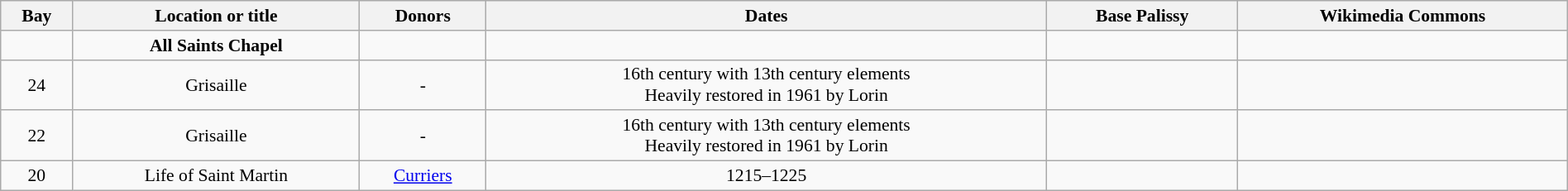<table class="wikitable" style="width:100%;text-align:center;font-size:90%;">
<tr>
<th>Bay</th>
<th>Location or title</th>
<th>Donors</th>
<th>Dates</th>
<th>Base Palissy</th>
<th>Wikimedia Commons</th>
</tr>
<tr>
<td></td>
<td><strong>All Saints Chapel</strong></td>
<td></td>
<td></td>
<td></td>
<td></td>
</tr>
<tr>
<td>24</td>
<td>Grisaille</td>
<td>-</td>
<td>16th century with 13th century elements<br>Heavily restored in 1961 by Lorin</td>
<td></td>
<td></td>
</tr>
<tr>
<td>22</td>
<td>Grisaille</td>
<td>-</td>
<td>16th century with 13th century elements<br>Heavily restored in 1961 by Lorin</td>
<td></td>
<td></td>
</tr>
<tr>
<td>20</td>
<td>Life of Saint Martin</td>
<td><a href='#'>Curriers</a></td>
<td>1215–1225</td>
<td></td>
<td></td>
</tr>
</table>
